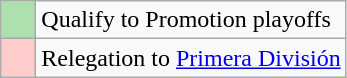<table class="wikitable">
<tr>
<td style="background:#ACE1AF;">    </td>
<td>Qualify to Promotion playoffs</td>
</tr>
<tr>
<td style="background:#FFCCCC;">    </td>
<td>Relegation to <a href='#'>Primera División</a></td>
</tr>
</table>
